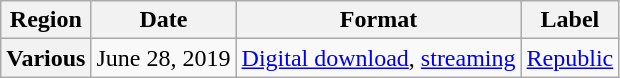<table class="wikitable plainrowheaders">
<tr>
<th>Region</th>
<th>Date</th>
<th>Format</th>
<th>Label</th>
</tr>
<tr>
<th scope="row">Various</th>
<td>June 28, 2019</td>
<td><a href='#'>Digital download</a>, <a href='#'>streaming</a></td>
<td><a href='#'>Republic</a></td>
</tr>
</table>
